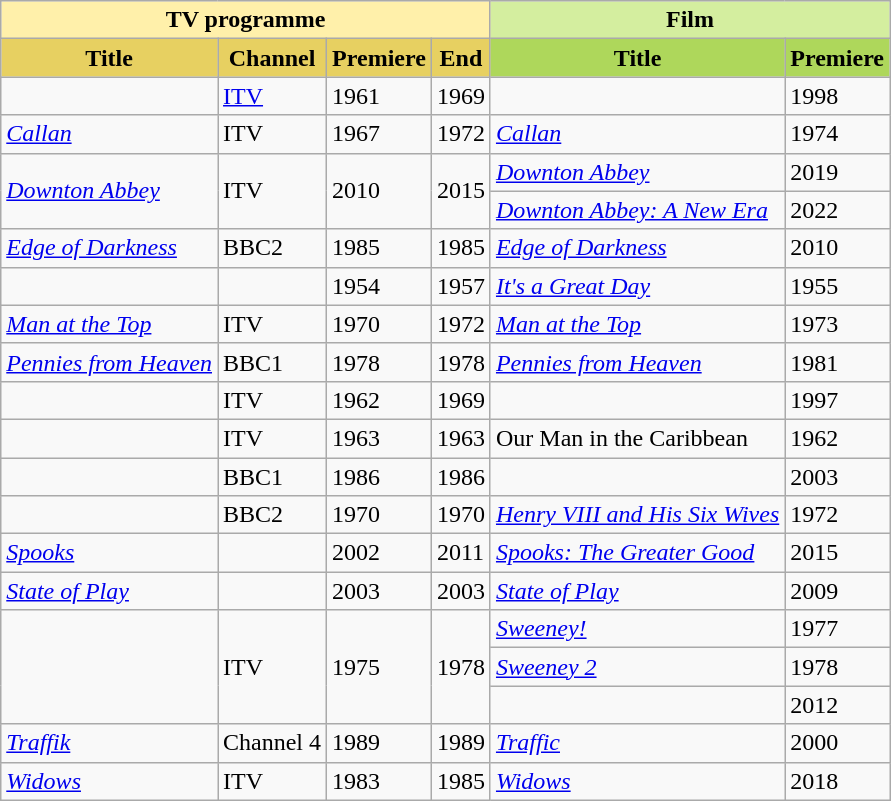<table class="wikitable sortable">
<tr>
<th scope="col" colspan="4" style="background-color:#FFF0AA">TV programme</th>
<th scope="col" colspan="2" style="background-color:#D4EE9F">Film</th>
</tr>
<tr>
<th scope="col" style="background-color:#E7D061">Title</th>
<th scope="col" style="background-color:#E7D061">Channel</th>
<th scope="col" style="background-color:#E7D061">Premiere</th>
<th scope="col" style="background-color:#E7D061">End</th>
<th scope="col" style="background-color:#AED75B">Title</th>
<th scope="col" style="background-color:#AED75B">Premiere</th>
</tr>
<tr>
<td><em></em></td>
<td><a href='#'>ITV</a></td>
<td>1961</td>
<td>1969</td>
<td><em></em></td>
<td>1998</td>
</tr>
<tr>
<td><em><a href='#'>Callan</a></em></td>
<td>ITV</td>
<td>1967</td>
<td>1972</td>
<td><em><a href='#'>Callan</a></em></td>
<td>1974</td>
</tr>
<tr>
<td rowspan=2><em><a href='#'>Downton Abbey</a></em></td>
<td rowspan=2>ITV</td>
<td rowspan=2>2010</td>
<td rowspan=2>2015</td>
<td><em><a href='#'>Downton Abbey</a></em></td>
<td>2019</td>
</tr>
<tr>
<td><em><a href='#'>Downton Abbey: A New Era</a></em></td>
<td>2022</td>
</tr>
<tr>
<td><em><a href='#'>Edge of Darkness</a></em></td>
<td>BBC2</td>
<td>1985</td>
<td>1985</td>
<td><em><a href='#'>Edge of Darkness</a></em></td>
<td>2010</td>
</tr>
<tr>
<td><em></em></td>
<td></td>
<td>1954</td>
<td>1957</td>
<td><em><a href='#'>It's a Great Day</a></em></td>
<td>1955</td>
</tr>
<tr>
<td><em><a href='#'>Man at the Top</a></em></td>
<td>ITV</td>
<td>1970</td>
<td>1972</td>
<td><em><a href='#'>Man at the Top</a></em></td>
<td>1973</td>
</tr>
<tr>
<td><em><a href='#'>Pennies from Heaven</a></em></td>
<td>BBC1</td>
<td>1978</td>
<td>1978</td>
<td><em><a href='#'>Pennies from Heaven</a></em></td>
<td>1981</td>
</tr>
<tr>
<td><em></em></td>
<td>ITV</td>
<td>1962</td>
<td>1969</td>
<td><em></em></td>
<td>1997</td>
</tr>
<tr>
<td><em></em></td>
<td>ITV</td>
<td>1963</td>
<td>1963</td>
<td>Our Man in the Caribbean</td>
<td>1962</td>
</tr>
<tr>
<td><em></em></td>
<td>BBC1</td>
<td>1986</td>
<td>1986</td>
<td><em></em></td>
<td>2003</td>
</tr>
<tr>
<td><em></em></td>
<td>BBC2</td>
<td>1970</td>
<td>1970</td>
<td><em><a href='#'>Henry VIII and His Six Wives</a></em></td>
<td>1972</td>
</tr>
<tr>
<td><em><a href='#'>Spooks</a></em></td>
<td></td>
<td>2002</td>
<td>2011</td>
<td><em><a href='#'>Spooks: The Greater Good</a></em></td>
<td>2015</td>
</tr>
<tr>
<td><em><a href='#'>State of Play</a></em></td>
<td></td>
<td>2003</td>
<td>2003</td>
<td><em><a href='#'>State of Play</a></em></td>
<td>2009</td>
</tr>
<tr>
<td rowspan="3"><em></em></td>
<td rowspan="3">ITV</td>
<td rowspan="3">1975</td>
<td rowspan="3">1978</td>
<td><em><a href='#'>Sweeney!</a></em></td>
<td>1977</td>
</tr>
<tr>
<td><em><a href='#'>Sweeney 2</a></em></td>
<td>1978</td>
</tr>
<tr>
<td><em></em></td>
<td>2012</td>
</tr>
<tr>
<td><em><a href='#'>Traffik</a></em></td>
<td>Channel 4</td>
<td>1989</td>
<td>1989</td>
<td><em><a href='#'>Traffic</a></em></td>
<td>2000</td>
</tr>
<tr>
<td><em><a href='#'>Widows</a></em></td>
<td>ITV</td>
<td>1983</td>
<td>1985</td>
<td><em><a href='#'>Widows</a></em></td>
<td>2018</td>
</tr>
</table>
